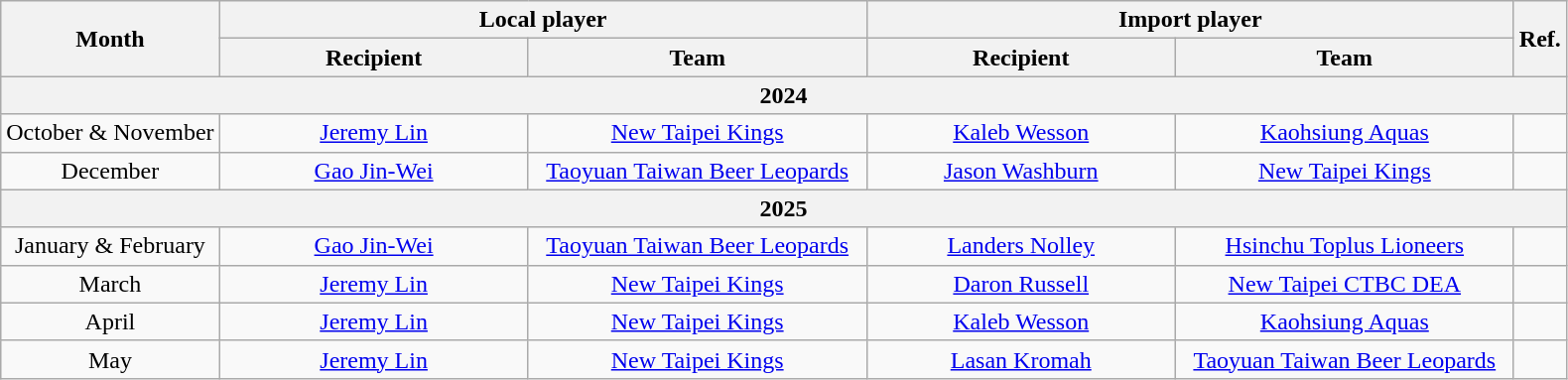<table class="wikitable" style="text-align: center;">
<tr>
<th rowspan=2>Month</th>
<th colspan=2 style="width:420px;">Local player</th>
<th colspan=2 style="width:420px;">Import player</th>
<th rowspan=2 style="width:20px;">Ref.</th>
</tr>
<tr>
<th style="width:200px;">Recipient</th>
<th style="width:220px;">Team</th>
<th style="width:200px;">Recipient</th>
<th style="width:220px;">Team</th>
</tr>
<tr>
<th colspan=6>2024</th>
</tr>
<tr>
<td>October & November</td>
<td><a href='#'>Jeremy Lin</a></td>
<td><a href='#'>New Taipei Kings</a></td>
<td><a href='#'>Kaleb Wesson</a></td>
<td><a href='#'>Kaohsiung Aquas</a></td>
<td></td>
</tr>
<tr>
<td>December</td>
<td><a href='#'>Gao Jin-Wei</a></td>
<td><a href='#'>Taoyuan Taiwan Beer Leopards</a></td>
<td><a href='#'>Jason Washburn</a></td>
<td><a href='#'>New Taipei Kings</a></td>
<td></td>
</tr>
<tr>
<th colspan=6>2025</th>
</tr>
<tr>
<td>January & February</td>
<td><a href='#'>Gao Jin-Wei</a></td>
<td><a href='#'>Taoyuan Taiwan Beer Leopards</a></td>
<td><a href='#'>Landers Nolley</a></td>
<td><a href='#'>Hsinchu Toplus Lioneers</a></td>
<td></td>
</tr>
<tr>
<td>March</td>
<td><a href='#'>Jeremy Lin</a></td>
<td><a href='#'>New Taipei Kings</a></td>
<td><a href='#'>Daron Russell</a></td>
<td><a href='#'>New Taipei CTBC DEA</a></td>
<td></td>
</tr>
<tr>
<td>April</td>
<td><a href='#'>Jeremy Lin</a></td>
<td><a href='#'>New Taipei Kings</a></td>
<td><a href='#'>Kaleb Wesson</a></td>
<td><a href='#'>Kaohsiung Aquas</a></td>
<td></td>
</tr>
<tr>
<td>May</td>
<td><a href='#'>Jeremy Lin</a></td>
<td><a href='#'>New Taipei Kings</a></td>
<td><a href='#'>Lasan Kromah</a></td>
<td><a href='#'>Taoyuan Taiwan Beer Leopards</a></td>
<td></td>
</tr>
</table>
